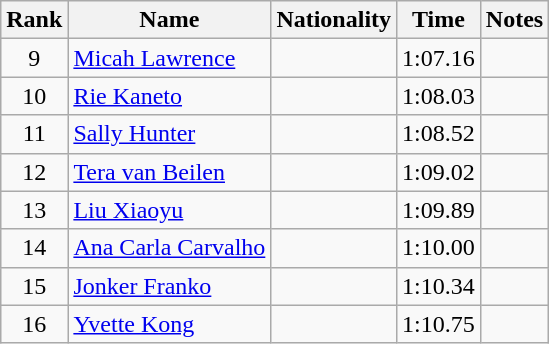<table class="wikitable sortable" style="text-align:center">
<tr>
<th>Rank</th>
<th>Name</th>
<th>Nationality</th>
<th>Time</th>
<th>Notes</th>
</tr>
<tr>
<td>9</td>
<td align=left><a href='#'>Micah Lawrence</a></td>
<td align=left></td>
<td>1:07.16</td>
<td></td>
</tr>
<tr>
<td>10</td>
<td align=left><a href='#'>Rie Kaneto</a></td>
<td align=left></td>
<td>1:08.03</td>
<td></td>
</tr>
<tr>
<td>11</td>
<td align=left><a href='#'>Sally Hunter</a></td>
<td align=left></td>
<td>1:08.52</td>
<td></td>
</tr>
<tr>
<td>12</td>
<td align=left><a href='#'>Tera van Beilen</a></td>
<td align=left></td>
<td>1:09.02</td>
<td></td>
</tr>
<tr>
<td>13</td>
<td align=left><a href='#'>Liu Xiaoyu</a></td>
<td align=left></td>
<td>1:09.89</td>
<td></td>
</tr>
<tr>
<td>14</td>
<td align=left><a href='#'>Ana Carla Carvalho</a></td>
<td align=left></td>
<td>1:10.00</td>
<td></td>
</tr>
<tr>
<td>15</td>
<td align=left><a href='#'>Jonker Franko</a></td>
<td align=left></td>
<td>1:10.34</td>
<td></td>
</tr>
<tr>
<td>16</td>
<td align=left><a href='#'>Yvette Kong</a></td>
<td align=left></td>
<td>1:10.75</td>
<td></td>
</tr>
</table>
